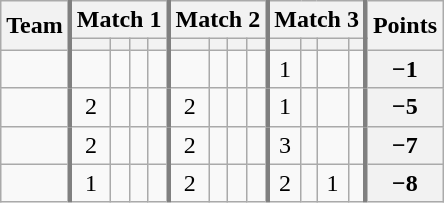<table class="wikitable sortable" style="text-align:center;">
<tr>
<th rowspan=2>Team</th>
<th colspan=4 style="border-left:3px solid gray">Match 1</th>
<th colspan=4 style="border-left:3px solid gray">Match 2</th>
<th colspan=4 style="border-left:3px solid gray">Match 3</th>
<th rowspan=2 style="border-left:3px solid gray">Points</th>
</tr>
<tr>
<th style="border-left:3px solid gray"></th>
<th></th>
<th></th>
<th></th>
<th style="border-left:3px solid gray"></th>
<th></th>
<th></th>
<th></th>
<th style="border-left:3px solid gray"></th>
<th></th>
<th></th>
<th></th>
</tr>
<tr>
<td align=left></td>
<td style="border-left:3px solid gray"></td>
<td></td>
<td></td>
<td></td>
<td style="border-left:3px solid gray"></td>
<td></td>
<td></td>
<td></td>
<td style="border-left:3px solid gray">1</td>
<td></td>
<td></td>
<td></td>
<th style="border-left:3px solid gray">−1</th>
</tr>
<tr>
<td align=left></td>
<td style="border-left:3px solid gray">2</td>
<td></td>
<td></td>
<td></td>
<td style="border-left:3px solid gray">2</td>
<td></td>
<td></td>
<td></td>
<td style="border-left:3px solid gray">1</td>
<td></td>
<td></td>
<td></td>
<th style="border-left:3px solid gray">−5</th>
</tr>
<tr>
<td align=left></td>
<td style="border-left:3px solid gray">2</td>
<td></td>
<td></td>
<td></td>
<td style="border-left:3px solid gray">2</td>
<td></td>
<td></td>
<td></td>
<td style="border-left:3px solid gray">3</td>
<td></td>
<td></td>
<td></td>
<th style="border-left:3px solid gray">−7</th>
</tr>
<tr>
<td align=left></td>
<td style="border-left:3px solid gray">1</td>
<td></td>
<td></td>
<td></td>
<td style="border-left:3px solid gray">2</td>
<td></td>
<td></td>
<td></td>
<td style="border-left:3px solid gray">2</td>
<td></td>
<td>1</td>
<td></td>
<th style="border-left:3px solid gray">−8</th>
</tr>
</table>
